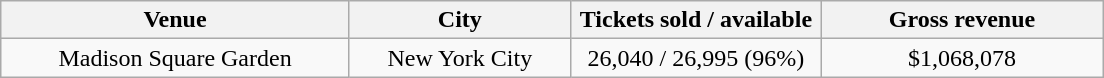<table class="wikitable" style="text-align:center;">
<tr>
<th width="225">Venue</th>
<th width="140">City</th>
<th width="160">Tickets sold / available</th>
<th width="180">Gross revenue</th>
</tr>
<tr>
<td>Madison Square Garden</td>
<td>New York City</td>
<td>26,040 / 26,995 (96%)</td>
<td>$1,068,078</td>
</tr>
</table>
